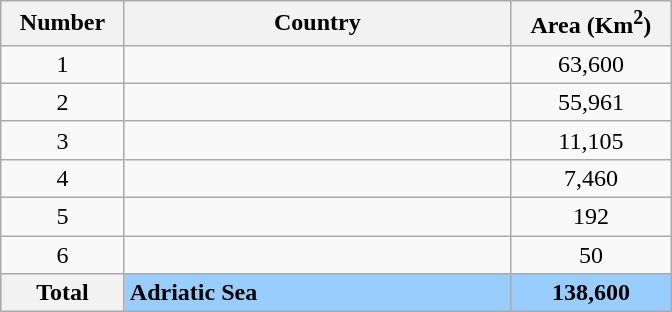<table class="wikitable" style="font-size:100%">
<tr>
<th width=75>Number</th>
<th width=250>Country</th>
<th width=100>Area (Km<sup>2</sup>)</th>
</tr>
<tr>
<td align=center>1</td>
<td><strong></strong></td>
<td align=center>63,600</td>
</tr>
<tr>
<td align=center>2</td>
<td><strong></strong></td>
<td align=center>55,961</td>
</tr>
<tr>
<td align=center>3</td>
<td><strong></strong></td>
<td align=center>11,105</td>
</tr>
<tr>
<td align=center>4</td>
<td><strong></strong></td>
<td align=center>7,460</td>
</tr>
<tr>
<td align=center>5</td>
<td><strong></strong></td>
<td align=center>192</td>
</tr>
<tr>
<td align=center>6</td>
<td><strong></strong></td>
<td align=center>50</td>
</tr>
<tr style="background:#9acdff;">
<th>Total</th>
<td><strong>Adriatic Sea</strong></td>
<td align=center><strong>138,600</strong></td>
</tr>
</table>
